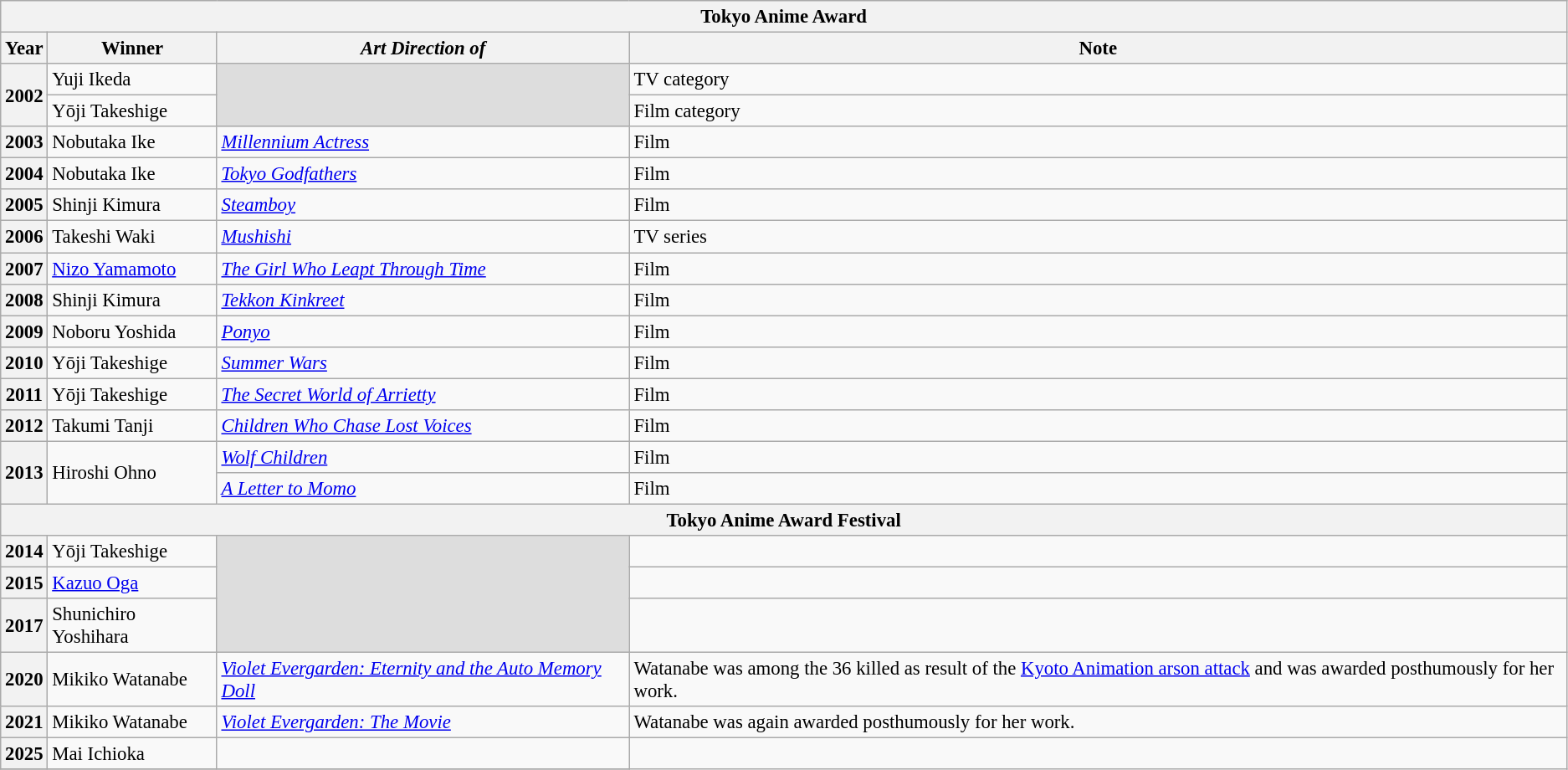<table class="wikitable" style="font-size: 95%;">
<tr>
<th colspan="4">Tokyo Anime Award</th>
</tr>
<tr>
<th>Year</th>
<th>Winner</th>
<th><em>Art Direction of</em></th>
<th>Note</th>
</tr>
<tr>
<th rowspan="2">2002</th>
<td>Yuji Ikeda</td>
<td rowspan="2" bgcolor="#DDDDDD"></td>
<td>TV category</td>
</tr>
<tr>
<td>Yōji Takeshige</td>
<td>Film category</td>
</tr>
<tr>
<th>2003</th>
<td>Nobutaka Ike</td>
<td><em><a href='#'>Millennium Actress</a></em></td>
<td>Film</td>
</tr>
<tr>
<th>2004</th>
<td>Nobutaka Ike</td>
<td><em><a href='#'>Tokyo Godfathers</a></em></td>
<td>Film</td>
</tr>
<tr>
<th>2005</th>
<td>Shinji Kimura</td>
<td><em><a href='#'>Steamboy</a></em></td>
<td>Film</td>
</tr>
<tr>
<th>2006</th>
<td>Takeshi Waki</td>
<td><em><a href='#'>Mushishi</a></em></td>
<td>TV series</td>
</tr>
<tr>
<th>2007</th>
<td><a href='#'>Nizo Yamamoto</a></td>
<td><em><a href='#'>The Girl Who Leapt Through Time</a></em></td>
<td>Film</td>
</tr>
<tr>
<th>2008</th>
<td>Shinji Kimura</td>
<td><em><a href='#'>Tekkon Kinkreet</a></em></td>
<td>Film</td>
</tr>
<tr>
<th>2009</th>
<td>Noboru Yoshida</td>
<td><em><a href='#'>Ponyo</a></em></td>
<td>Film</td>
</tr>
<tr>
<th>2010</th>
<td>Yōji Takeshige</td>
<td><em><a href='#'>Summer Wars</a></em></td>
<td>Film</td>
</tr>
<tr>
<th>2011</th>
<td>Yōji Takeshige</td>
<td><em><a href='#'>The Secret World of Arrietty</a></em></td>
<td>Film</td>
</tr>
<tr>
<th>2012</th>
<td>Takumi Tanji</td>
<td><em><a href='#'>Children Who Chase Lost Voices</a></em></td>
<td>Film</td>
</tr>
<tr>
<th rowspan="2">2013</th>
<td rowspan="2">Hiroshi Ohno</td>
<td><em><a href='#'>Wolf Children</a></em></td>
<td>Film</td>
</tr>
<tr>
<td><em><a href='#'>A Letter to Momo</a></em></td>
<td>Film</td>
</tr>
<tr>
<th colspan="4">Tokyo Anime Award Festival</th>
</tr>
<tr>
<th>2014</th>
<td>Yōji Takeshige</td>
<td rowspan="3" bgcolor="#DDDDDD"></td>
<td></td>
</tr>
<tr>
<th>2015</th>
<td><a href='#'>Kazuo Oga</a></td>
<td></td>
</tr>
<tr>
<th>2017</th>
<td>Shunichiro Yoshihara</td>
<td></td>
</tr>
<tr>
<th>2020</th>
<td>Mikiko Watanabe</td>
<td><em><a href='#'>Violet Evergarden: Eternity and the Auto Memory Doll</a></em></td>
<td>Watanabe was among the 36 killed as result of the <a href='#'>Kyoto Animation arson attack</a> and was awarded posthumously for her work.</td>
</tr>
<tr>
<th>2021</th>
<td>Mikiko Watanabe</td>
<td><em><a href='#'>Violet Evergarden: The Movie</a></em></td>
<td>Watanabe was again awarded posthumously for her work.</td>
</tr>
<tr>
<th>2025</th>
<td>Mai Ichioka</td>
<td></td>
</tr>
<tr>
</tr>
</table>
